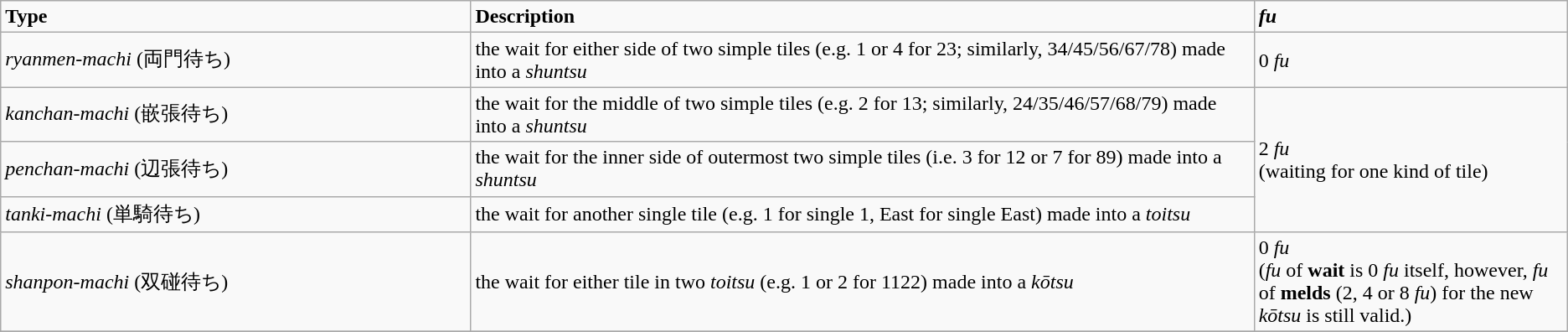<table class="wikitable" border="1">
<tr>
<td width="30%"><strong>Type</strong></td>
<td width="50%"><strong>Description</strong></td>
<td width="20%"><strong><em>fu</em></strong></td>
</tr>
<tr>
<td><em>ryanmen-machi</em> (両門待ち)</td>
<td>the wait for either side of two simple tiles (e.g. 1 or 4 for 23; similarly, 34/45/56/67/78) made into a <em>shuntsu</em></td>
<td>0 <em>fu</em></td>
</tr>
<tr>
<td><em>kanchan-machi</em> (嵌張待ち)</td>
<td>the wait for the middle of two simple tiles (e.g. 2 for 13; similarly, 24/35/46/57/68/79) made into a <em>shuntsu</em></td>
<td rowspan="3">2 <em>fu</em><br>(waiting for one kind of tile)</td>
</tr>
<tr>
<td><em>penchan-machi</em> (辺張待ち)</td>
<td>the wait for the inner side of outermost two simple tiles (i.e. 3 for 12 or 7 for 89) made into a <em>shuntsu</em></td>
</tr>
<tr>
<td><em>tanki-machi</em> (単騎待ち)</td>
<td>the wait for another single tile (e.g. 1 for single 1, East for single East) made into a <em>toitsu</em></td>
</tr>
<tr>
<td><em>shanpon-machi</em> (双碰待ち)</td>
<td>the wait for either tile in two <em>toitsu</em> (e.g. 1 or 2 for 1122) made into a <em>kōtsu</em></td>
<td>0 <em>fu</em><br>(<em>fu</em> of <strong>wait</strong> is 0 <em>fu</em> itself, however, <em>fu</em> of <strong>melds</strong> (2, 4 or 8 <em>fu</em>) for the new <em>kōtsu</em> is still valid.)</td>
</tr>
<tr>
</tr>
</table>
